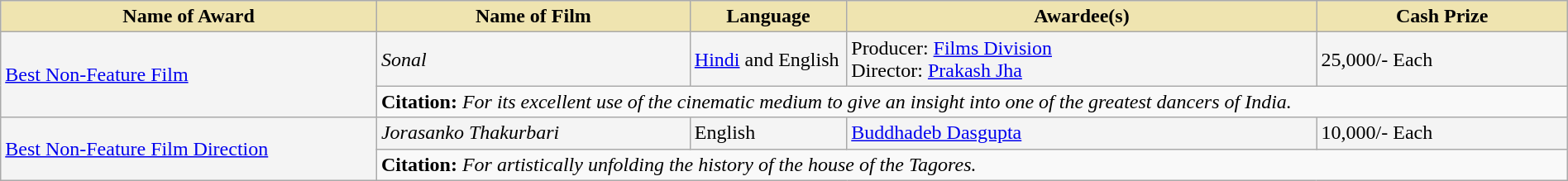<table class="wikitable" style="width:100%;">
<tr>
<th style="background-color:#EFE4B0;width:24%;">Name of Award</th>
<th style="background-color:#EFE4B0;width:20%;">Name of Film</th>
<th style="background-color:#EFE4B0;width:10%;">Language</th>
<th style="background-color:#EFE4B0;width:30%;">Awardee(s)</th>
<th style="background-color:#EFE4B0;width:16%;">Cash Prize</th>
</tr>
<tr style="background-color:#F4F4F4">
<td rowspan="2"><a href='#'>Best Non-Feature Film</a></td>
<td><em>Sonal</em></td>
<td><a href='#'>Hindi</a> and English</td>
<td>Producer: <a href='#'>Films Division</a><br>Director: <a href='#'>Prakash Jha</a></td>
<td> 25,000/- Each</td>
</tr>
<tr style="background-color:#F9F9F9">
<td colspan="4"><strong>Citation:</strong> <em>For its excellent use of the cinematic medium to give an insight into one of the greatest dancers of India.</em></td>
</tr>
<tr style="background-color:#F4F4F4">
<td rowspan="2"><a href='#'>Best Non-Feature Film Direction</a></td>
<td><em>Jorasanko Thakurbari</em></td>
<td>English</td>
<td><a href='#'>Buddhadeb Dasgupta</a></td>
<td> 10,000/- Each</td>
</tr>
<tr style="background-color:#F9F9F9">
<td colspan="4"><strong>Citation:</strong> <em>For artistically unfolding the history of the house of the Tagores.</em></td>
</tr>
</table>
